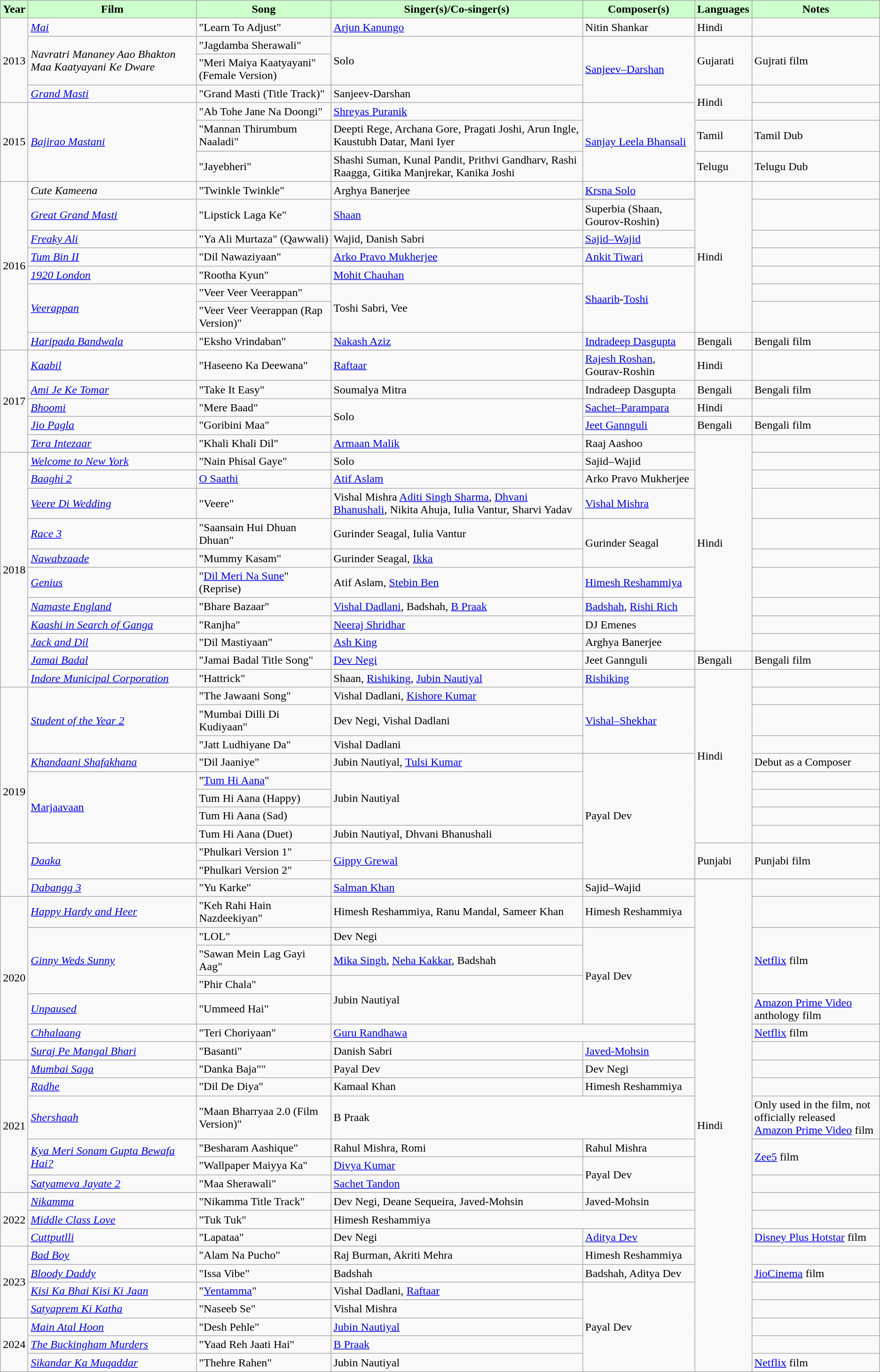<table class="wikitable sortable">
<tr>
<th style="background:#cfc; text-align:center;"><strong>Year</strong></th>
<th style="background:#cfc; text-align:center;"><strong>Film</strong></th>
<th style="background:#cfc; text-align:center;"><strong>Song</strong></th>
<th style="background:#cfc; text-align:center;"><strong>Singer(s)/Co-singer(s)</strong></th>
<th style="background:#cfc; text-align:center;"><strong>Composer(s)</strong></th>
<th style="background:#cfc; text-align:center;"><strong>Languages</strong></th>
<th style="background:#cfc; text-align:center;"><strong>Notes</strong></th>
</tr>
<tr>
<td rowspan=4>2013</td>
<td><em><a href='#'>Mai</a></em></td>
<td>"Learn To Adjust"</td>
<td><a href='#'>Arjun Kanungo</a></td>
<td>Nitin Shankar</td>
<td>Hindi</td>
<td></td>
</tr>
<tr>
<td rowspan="2"><em>Navratri Mananey Aao Bhakton Maa Kaatyayani Ke Dware</em></td>
<td>"Jagdamba Sherawali"</td>
<td rowspan=2>Solo</td>
<td rowspan=3><a href='#'>Sanjeev–Darshan</a></td>
<td rowspan=2>Gujarati</td>
<td rowspan=2>Gujrati film</td>
</tr>
<tr>
<td>"Meri Maiya Kaatyayani" (Female Version)</td>
</tr>
<tr>
<td><em><a href='#'>Grand  Masti</a></em></td>
<td>"Grand Masti (Title Track)"</td>
<td>Sanjeev-Darshan</td>
<td rowspan=2>Hindi</td>
<td></td>
</tr>
<tr>
<td rowspan="3">2015</td>
<td rowspan="3"><em><a href='#'>Bajirao Mastani</a></em></td>
<td>"Ab Tohe Jane Na Doongi"</td>
<td><a href='#'>Shreyas Puranik</a></td>
<td rowspan="3"><a href='#'>Sanjay Leela Bhansali</a></td>
<td></td>
</tr>
<tr>
<td>"Mannan Thirumbum Naaladi"</td>
<td>Deepti Rege, Archana Gore, Pragati Joshi, Arun Ingle, Kaustubh Datar, Mani Iyer</td>
<td>Tamil</td>
<td>Tamil Dub</td>
</tr>
<tr>
<td>"Jayebheri"</td>
<td>Shashi Suman, Kunal Pandit, Prithvi Gandharv, Rashi Raagga, Gitika Manjrekar, Kanika Joshi</td>
<td>Telugu</td>
<td>Telugu Dub</td>
</tr>
<tr>
<td rowspan=8>2016</td>
<td><em>Cute Kameena</em></td>
<td>"Twinkle Twinkle"</td>
<td>Arghya Banerjee</td>
<td><a href='#'>Krsna Solo</a></td>
<td rowspan=7>Hindi</td>
<td></td>
</tr>
<tr>
<td><em><a href='#'>Great Grand Masti</a></em></td>
<td>"Lipstick Laga Ke"</td>
<td><a href='#'>Shaan</a></td>
<td>Superbia (Shaan, Gourov-Roshin)</td>
<td></td>
</tr>
<tr>
<td><em><a href='#'>Freaky Ali</a></em></td>
<td>"Ya Ali Murtaza" (Qawwali)</td>
<td>Wajid, Danish Sabri</td>
<td><a href='#'>Sajid–Wajid</a></td>
<td></td>
</tr>
<tr>
<td><em><a href='#'>Tum Bin II</a></em></td>
<td>"Dil Nawaziyaan"</td>
<td><a href='#'>Arko Pravo Mukherjee</a></td>
<td><a href='#'>Ankit Tiwari</a></td>
<td></td>
</tr>
<tr>
<td><em><a href='#'>1920 London</a></em></td>
<td>"Rootha Kyun"</td>
<td><a href='#'>Mohit Chauhan</a></td>
<td rowspan=3><a href='#'>Shaarib</a>-<a href='#'>Toshi</a></td>
<td></td>
</tr>
<tr>
<td rowspan=2><em><a href='#'>Veerappan</a></em></td>
<td>"Veer Veer Veerappan"</td>
<td rowspan=2>Toshi Sabri, Vee</td>
<td></td>
</tr>
<tr>
<td>"Veer Veer Veerappan (Rap Version)"</td>
<td></td>
</tr>
<tr>
<td><em><a href='#'>Haripada Bandwala</a></em></td>
<td>"Eksho Vrindaban"</td>
<td><a href='#'>Nakash Aziz</a></td>
<td><a href='#'>Indradeep Dasgupta</a></td>
<td>Bengali</td>
<td>Bengali film</td>
</tr>
<tr>
<td rowspan=5>2017</td>
<td><em><a href='#'>Kaabil</a></em></td>
<td>"Haseeno Ka Deewana"</td>
<td><a href='#'>Raftaar</a></td>
<td><a href='#'>Rajesh Roshan</a>, Gourav-Roshin</td>
<td>Hindi</td>
<td></td>
</tr>
<tr>
<td><em><a href='#'>Ami Je Ke Tomar</a></em></td>
<td>"Take It Easy"</td>
<td>Soumalya Mitra</td>
<td>Indradeep Dasgupta</td>
<td>Bengali</td>
<td>Bengali film</td>
</tr>
<tr>
<td><em><a href='#'>Bhoomi</a></em></td>
<td>"Mere Baad"</td>
<td rowspan=2>Solo</td>
<td><a href='#'>Sachet–Parampara</a></td>
<td>Hindi</td>
<td></td>
</tr>
<tr>
<td><em><a href='#'>Jio Pagla</a></em></td>
<td>"Goribini Maa"</td>
<td><a href='#'>Jeet Gannguli</a></td>
<td>Bengali</td>
<td>Bengali film</td>
</tr>
<tr>
<td><em><a href='#'>Tera Intezaar</a></em></td>
<td>"Khali Khali Dil"</td>
<td><a href='#'>Armaan Malik</a></td>
<td>Raaj Aashoo</td>
<td rowspan="10">Hindi</td>
<td></td>
</tr>
<tr>
<td rowspan=11>2018</td>
<td><em><a href='#'>Welcome to New York</a></em></td>
<td>"Nain Phisal Gaye"</td>
<td>Solo</td>
<td>Sajid–Wajid</td>
<td></td>
</tr>
<tr>
<td><em><a href='#'>Baaghi 2</a></em></td>
<td><a href='#'>O Saathi</a></td>
<td><a href='#'>Atif Aslam</a></td>
<td>Arko Pravo Mukherjee</td>
<td></td>
</tr>
<tr>
<td><em><a href='#'>Veere Di Wedding</a></em></td>
<td>"Veere"</td>
<td>Vishal Mishra <a href='#'>Aditi Singh Sharma</a>, <a href='#'>Dhvani Bhanushali</a>, Nikita Ahuja, Iulia Vantur, Sharvi Yadav</td>
<td><a href='#'>Vishal Mishra</a></td>
<td></td>
</tr>
<tr>
<td><em><a href='#'>Race 3</a></em></td>
<td>"Saansain Hui Dhuan Dhuan"</td>
<td>Gurinder Seagal, Iulia Vantur</td>
<td rowspan=2>Gurinder Seagal</td>
<td></td>
</tr>
<tr>
<td><em><a href='#'>Nawabzaade</a></em></td>
<td>"Mummy Kasam"</td>
<td>Gurinder Seagal, <a href='#'>Ikka</a></td>
<td></td>
</tr>
<tr>
<td><em><a href='#'>Genius</a></em></td>
<td>"<a href='#'>Dil Meri Na Sune</a>" (Reprise)</td>
<td>Atif Aslam,  <a href='#'>Stebin Ben</a></td>
<td><a href='#'>Himesh Reshammiya</a></td>
<td></td>
</tr>
<tr>
<td><em><a href='#'>Namaste England</a></em></td>
<td>"Bhare Bazaar"</td>
<td><a href='#'>Vishal Dadlani</a>, Badshah, <a href='#'>B Praak</a></td>
<td><a href='#'>Badshah</a>, <a href='#'>Rishi Rich</a></td>
<td></td>
</tr>
<tr>
<td><em><a href='#'>Kaashi in Search of Ganga</a></em></td>
<td>"Ranjha"</td>
<td><a href='#'>Neeraj Shridhar</a></td>
<td>DJ Emenes</td>
<td></td>
</tr>
<tr>
<td><em><a href='#'>Jack and Dil</a></em></td>
<td>"Dil Mastiyaan"</td>
<td><a href='#'>Ash King</a></td>
<td>Arghya Banerjee</td>
<td></td>
</tr>
<tr>
<td><em><a href='#'>Jamai Badal</a></em></td>
<td>"Jamai Badal Title Song"</td>
<td><a href='#'>Dev Negi</a></td>
<td>Jeet Gannguli</td>
<td>Bengali</td>
<td>Bengali film</td>
</tr>
<tr>
<td><em><a href='#'>Indore Municipal Corporation</a></em></td>
<td>"Hattrick"</td>
<td>Shaan, <a href='#'>Rishiking</a>, <a href='#'>Jubin Nautiyal</a></td>
<td><a href='#'>Rishiking</a></td>
<td rowspan=9>Hindi</td>
<td></td>
</tr>
<tr>
<td rowspan=11>2019</td>
<td rowspan="3"><em><a href='#'>Student of the Year 2</a></em></td>
<td>"The Jawaani Song"</td>
<td>Vishal Dadlani, <a href='#'>Kishore Kumar</a></td>
<td rowspan=3><a href='#'>Vishal–Shekhar</a></td>
<td></td>
</tr>
<tr>
<td>"Mumbai Dilli Di Kudiyaan"</td>
<td>Dev Negi, Vishal Dadlani</td>
<td></td>
</tr>
<tr>
<td>"Jatt Ludhiyane Da"</td>
<td>Vishal Dadlani</td>
<td></td>
</tr>
<tr>
<td><em><a href='#'>Khandaani Shafakhana</a></em></td>
<td>"Dil Jaaniye"</td>
<td>Jubin Nautiyal, <a href='#'>Tulsi Kumar</a></td>
<td rowspan=7>Payal Dev</td>
<td>Debut as a Composer</td>
</tr>
<tr>
<td rowspan=4><a href='#'>Marjaavaan</a></td>
<td>"<a href='#'>Tum Hi Aana</a>"</td>
<td rowspan=3>Jubin Nautiyal</td>
<td></td>
</tr>
<tr>
<td>Tum Hi Aana (Happy)</td>
<td></td>
</tr>
<tr>
<td>Tum Hi Aana (Sad)</td>
<td></td>
</tr>
<tr>
<td>Tum Hi Aana (Duet)</td>
<td>Jubin Nautiyal, Dhvani Bhanushali</td>
<td></td>
</tr>
<tr>
<td rowspan=2><em><a href='#'>Daaka</a></em></td>
<td>"Phulkari Version 1"</td>
<td rowspan=2><a href='#'>Gippy Grewal</a></td>
<td rowspan=2>Punjabi</td>
<td rowspan=2>Punjabi film</td>
</tr>
<tr>
<td>"Phulkari Version 2"</td>
</tr>
<tr>
<td><em><a href='#'>Dabangg 3</a></em></td>
<td>"Yu Karke"</td>
<td><a href='#'>Salman Khan</a></td>
<td>Sajid–Wajid</td>
<td rowspan="26">Hindi</td>
<td></td>
</tr>
<tr>
<td rowspan="7">2020</td>
<td><em><a href='#'>Happy Hardy and Heer</a></em></td>
<td>"Keh Rahi Hain Nazdeekiyan"</td>
<td>Himesh Reshammiya, Ranu Mandal, Sameer Khan</td>
<td>Himesh Reshammiya</td>
<td></td>
</tr>
<tr>
<td rowspan="3"><em><a href='#'>Ginny Weds Sunny</a></em></td>
<td>"LOL"</td>
<td>Dev Negi</td>
<td rowspan="4">Payal Dev</td>
<td rowspan=3><a href='#'>Netflix</a> film</td>
</tr>
<tr>
<td>"Sawan Mein Lag Gayi Aag"</td>
<td><a href='#'>Mika Singh</a>, <a href='#'>Neha Kakkar</a>, Badshah</td>
</tr>
<tr>
<td>"Phir Chala"</td>
<td rowspan=2>Jubin Nautiyal</td>
</tr>
<tr>
<td><em><a href='#'>Unpaused</a></em></td>
<td>"Ummeed Hai"</td>
<td><a href='#'>Amazon Prime Video</a> anthology film</td>
</tr>
<tr>
<td><em><a href='#'>Chhalaang</a></em></td>
<td>"Teri Choriyaan"</td>
<td colspan=2><a href='#'>Guru Randhawa</a></td>
<td><a href='#'>Netflix</a> film</td>
</tr>
<tr>
<td><em><a href='#'>Suraj Pe Mangal Bhari</a></em></td>
<td>"Basanti"</td>
<td>Danish Sabri</td>
<td><a href='#'>Javed-Mohsin</a></td>
<td></td>
</tr>
<tr>
<td rowspan="6">2021</td>
<td><em><a href='#'>Mumbai Saga</a></em></td>
<td>"Danka Baja""</td>
<td>Payal Dev</td>
<td>Dev Negi</td>
<td></td>
</tr>
<tr>
<td><em><a href='#'>Radhe</a></em></td>
<td>"Dil De Diya"</td>
<td>Kamaal Khan</td>
<td>Himesh Reshammiya</td>
<td></td>
</tr>
<tr>
<td><em><a href='#'>Shershaah</a></em></td>
<td>"Maan Bharryaa 2.0 (Film Version)"</td>
<td colspan=2>B Praak</td>
<td>Only used in the film, not officially released<br><a href='#'>Amazon Prime Video</a> film</td>
</tr>
<tr>
<td rowspan=2><em><a href='#'>Kya Meri Sonam Gupta Bewafa Hai?</a></em></td>
<td>"Besharam Aashique"</td>
<td>Rahul Mishra, Romi</td>
<td>Rahul Mishra</td>
<td rowspan=2><a href='#'>Zee5</a> film</td>
</tr>
<tr>
<td>"Wallpaper Maiyya Ka"</td>
<td><a href='#'>Divya Kumar</a></td>
<td rowspan=2>Payal Dev</td>
</tr>
<tr>
<td><em><a href='#'>Satyameva Jayate 2</a></em></td>
<td>"Maa Sherawali"</td>
<td><a href='#'>Sachet Tandon</a></td>
<td></td>
</tr>
<tr>
<td rowspan="3">2022</td>
<td><em><a href='#'>Nikamma</a></em></td>
<td>"Nikamma Title Track"</td>
<td>Dev Negi, Deane Sequeira, Javed-Mohsin</td>
<td>Javed-Mohsin</td>
<td></td>
</tr>
<tr>
<td><em><a href='#'>Middle Class Love</a></em></td>
<td>"Tuk Tuk"</td>
<td colspan=2>Himesh Reshammiya</td>
<td></td>
</tr>
<tr>
<td><em><a href='#'>Cuttputlli</a></em></td>
<td>"Lapataa"</td>
<td>Dev Negi</td>
<td><a href='#'>Aditya Dev</a></td>
<td><a href='#'>Disney Plus Hotstar</a> film</td>
</tr>
<tr>
<td rowspan=4>2023</td>
<td><em><a href='#'>Bad Boy</a></em></td>
<td>"Alam Na Pucho"</td>
<td>Raj Burman, Akriti Mehra</td>
<td>Himesh Reshammiya</td>
<td></td>
</tr>
<tr>
<td><em><a href='#'>Bloody Daddy</a></em></td>
<td>"Issa Vibe"</td>
<td>Badshah</td>
<td>Badshah, Aditya Dev</td>
<td><a href='#'>JioCinema</a> film</td>
</tr>
<tr>
<td><em><a href='#'>Kisi Ka Bhai Kisi Ki Jaan</a></em></td>
<td>"<a href='#'>Yentamma</a>"</td>
<td>Vishal Dadlani, <a href='#'>Raftaar</a></td>
<td rowspan="5">Payal Dev</td>
<td></td>
</tr>
<tr>
<td><em><a href='#'>Satyaprem Ki Katha</a></em></td>
<td>"Naseeb Se"</td>
<td>Vishal Mishra</td>
<td></td>
</tr>
<tr>
<td rowspan="3">2024</td>
<td><em><a href='#'>Main Atal Hoon</a></em></td>
<td>"Desh Pehle"</td>
<td><a href='#'>Jubin Nautiyal</a></td>
<td></td>
</tr>
<tr>
<td><em><a href='#'>The Buckingham Murders</a></em></td>
<td>"Yaad Reh Jaati Hai"</td>
<td><a href='#'>B Praak</a></td>
<td></td>
</tr>
<tr>
<td><em><a href='#'>Sikandar Ka Muqaddar</a></em></td>
<td>"Thehre Rahen"</td>
<td>Jubin Nautiyal</td>
<td><a href='#'>Netflix</a> film</td>
</tr>
</table>
